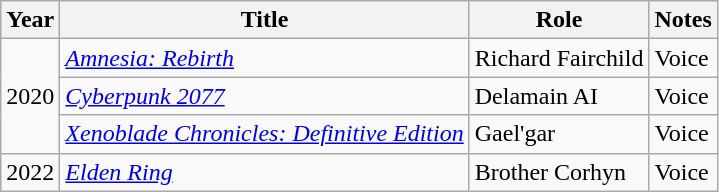<table class="wikitable">
<tr>
<th>Year</th>
<th>Title</th>
<th>Role</th>
<th>Notes</th>
</tr>
<tr>
<td rowspan="3">2020</td>
<td><em><a href='#'>Amnesia: Rebirth</a></em></td>
<td>Richard Fairchild</td>
<td>Voice</td>
</tr>
<tr>
<td><em><a href='#'>Cyberpunk 2077</a></em></td>
<td>Delamain AI</td>
<td>Voice</td>
</tr>
<tr>
<td><em><a href='#'>Xenoblade Chronicles: Definitive Edition</a></em></td>
<td>Gael'gar</td>
<td>Voice</td>
</tr>
<tr>
<td>2022</td>
<td><em><a href='#'>Elden Ring</a></em></td>
<td>Brother Corhyn</td>
<td>Voice</td>
</tr>
</table>
